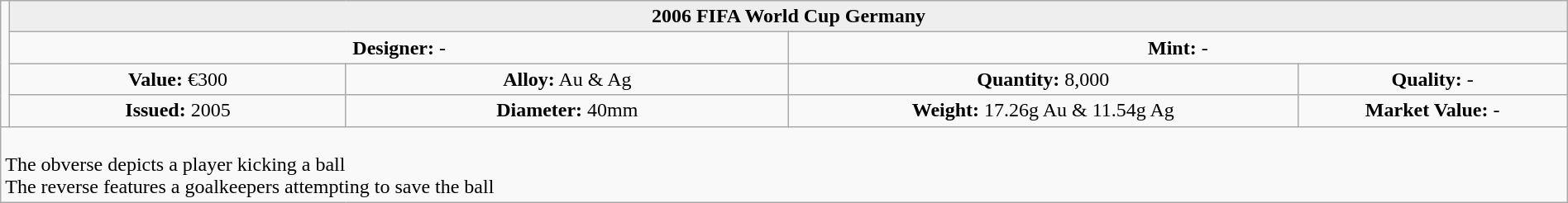<table class="wikitable" style="width:100%;">
<tr>
<td rowspan="4"  style="white-space:nowrap; width:330px; text-align:center;"></td>
<th colspan="4"  style="text-align:center; background:#eee;">2006 FIFA World Cup Germany</th>
</tr>
<tr style="text-align:center;">
<td colspan="2"  style="width:50%; "><strong>Designer:</strong> -</td>
<td colspan="2"  style="width:50%; "><strong>Mint:</strong> -</td>
</tr>
<tr>
<td align=center><strong>Value:</strong> €300</td>
<td align=center><strong>Alloy:</strong> Au & Ag</td>
<td align=center><strong>Quantity:</strong> 8,000</td>
<td align=center><strong>Quality:</strong> -</td>
</tr>
<tr>
<td align=center><strong>Issued:</strong> 2005</td>
<td align=center><strong>Diameter:</strong> 40mm</td>
<td align=center><strong>Weight:</strong> 17.26g Au & 11.54g Ag</td>
<td align=center><strong>Market Value:</strong> -</td>
</tr>
<tr>
<td colspan="5" style="text-align:left;"><br>The obverse depicts a player kicking a ball<br>The reverse features a goalkeepers attempting to save the ball</td>
</tr>
</table>
